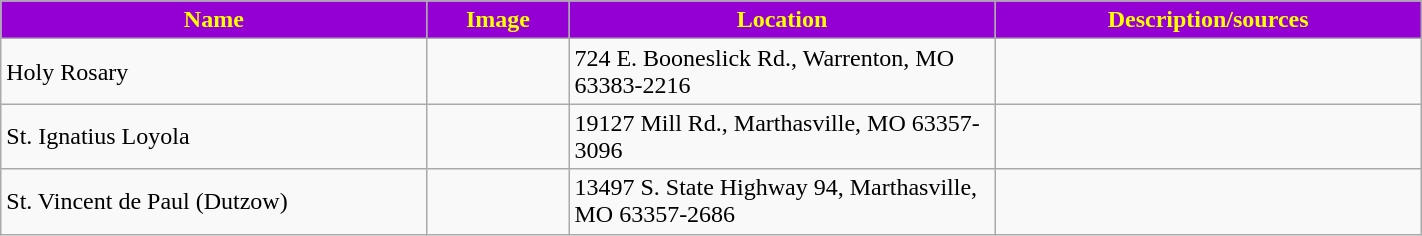<table class="wikitable sortable mw-collapsible mw-collapsed" style="width:75%">
<tr>
<th style="background:darkviolet; color:yellow;" width="30%"><strong>Name</strong></th>
<th style="background:darkviolet; color:yellow;" width="10%"><strong>Image</strong></th>
<th style="background:darkviolet; color:yellow;" width="30%"><strong>Location</strong></th>
<th style="background:darkviolet; color:yellow;" width="30%"><strong>Description/sources</strong></th>
</tr>
<tr>
<td>Holy Rosary</td>
<td></td>
<td>724 E. Booneslick Rd., Warrenton, MO 63383-2216</td>
<td></td>
</tr>
<tr>
<td>St. Ignatius Loyola</td>
<td></td>
<td>19127 Mill Rd., Marthasville, MO 63357-3096</td>
<td></td>
</tr>
<tr>
<td>St. Vincent de Paul (Dutzow)</td>
<td></td>
<td>13497 S. State Highway 94, Marthasville, MO 63357-2686</td>
<td></td>
</tr>
</table>
